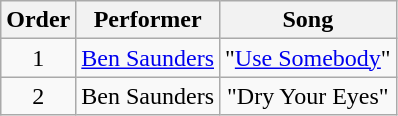<table class="wikitable" style="text-align:center">
<tr>
<th>Order</th>
<th>Performer</th>
<th>Song</th>
</tr>
<tr>
<td>1</td>
<td><a href='#'>Ben Saunders</a></td>
<td>"<a href='#'>Use Somebody</a>"</td>
</tr>
<tr>
<td>2</td>
<td>Ben Saunders</td>
<td>"Dry Your Eyes"</td>
</tr>
</table>
